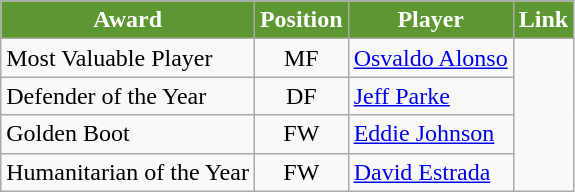<table class=wikitable>
<tr>
<th style="background:#5d9731; color:white; text-align:center;">Award</th>
<th style="background:#5d9731; color:white; text-align:center;">Position</th>
<th style="background:#5d9731; color:white; text-align:center;">Player</th>
<th style="background:#5d9731; color:white; text-align:center;">Link</th>
</tr>
<tr>
<td>Most Valuable Player</td>
<td align=center>MF</td>
<td> <a href='#'>Osvaldo Alonso</a></td>
<td rowspan=4></td>
</tr>
<tr>
<td>Defender of the Year</td>
<td align=center>DF</td>
<td> <a href='#'>Jeff Parke</a></td>
</tr>
<tr>
<td>Golden Boot</td>
<td align=center>FW</td>
<td> <a href='#'>Eddie Johnson</a></td>
</tr>
<tr>
<td>Humanitarian of the Year</td>
<td align=center>FW</td>
<td> <a href='#'>David Estrada</a></td>
</tr>
</table>
